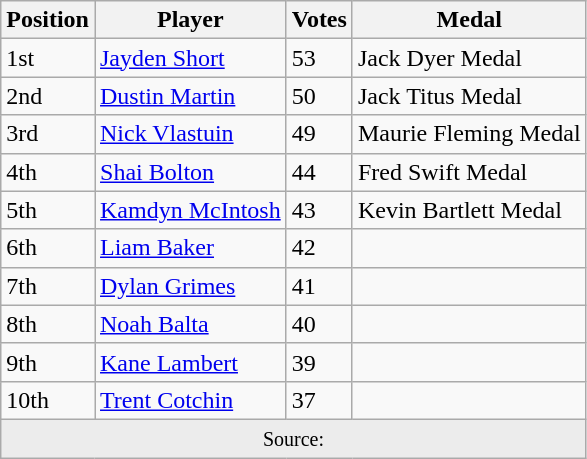<table class="wikitable">
<tr>
<th>Position</th>
<th>Player</th>
<th>Votes</th>
<th>Medal</th>
</tr>
<tr>
<td>1st</td>
<td><a href='#'>Jayden Short</a></td>
<td>53</td>
<td>Jack Dyer Medal</td>
</tr>
<tr>
<td>2nd</td>
<td><a href='#'>Dustin Martin</a></td>
<td>50</td>
<td>Jack Titus Medal</td>
</tr>
<tr>
<td>3rd</td>
<td><a href='#'>Nick Vlastuin</a></td>
<td>49</td>
<td>Maurie Fleming Medal</td>
</tr>
<tr>
<td>4th</td>
<td><a href='#'>Shai Bolton</a></td>
<td>44</td>
<td>Fred Swift Medal</td>
</tr>
<tr>
<td>5th</td>
<td><a href='#'>Kamdyn McIntosh</a></td>
<td>43</td>
<td>Kevin Bartlett Medal</td>
</tr>
<tr>
<td>6th</td>
<td><a href='#'>Liam Baker</a></td>
<td>42</td>
<td></td>
</tr>
<tr>
<td>7th</td>
<td><a href='#'>Dylan Grimes</a></td>
<td>41</td>
<td></td>
</tr>
<tr>
<td>8th</td>
<td><a href='#'>Noah Balta</a></td>
<td>40</td>
<td></td>
</tr>
<tr>
<td>9th</td>
<td><a href='#'>Kane Lambert</a></td>
<td>39</td>
<td></td>
</tr>
<tr>
<td>10th</td>
<td><a href='#'>Trent Cotchin</a></td>
<td>37</td>
<td></td>
</tr>
<tr>
<td colspan="4" style="text-align: center; background: #ececec;"><small>Source:</small></td>
</tr>
</table>
